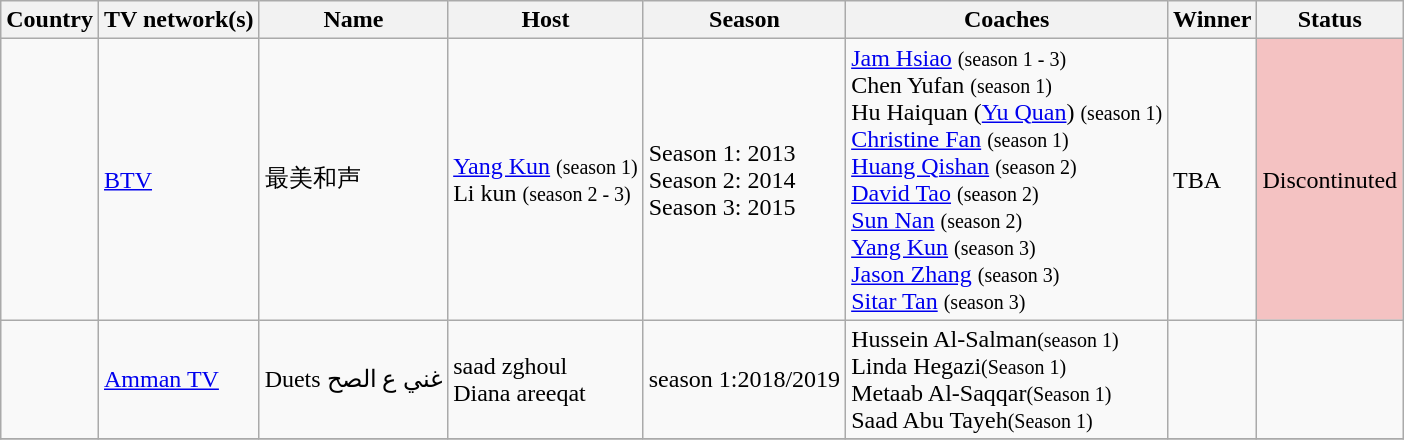<table class="wikitable sortable">
<tr>
<th>Country</th>
<th>TV network(s)</th>
<th>Name</th>
<th>Host</th>
<th>Season</th>
<th>Coaches</th>
<th>Winner</th>
<th>Status</th>
</tr>
<tr>
<td></td>
<td><a href='#'>BTV</a></td>
<td>最美和声</td>
<td><a href='#'>Yang Kun</a> <small>(season 1)</small> <br> Li kun <small>(season 2 - 3)</small></td>
<td>Season 1: 2013 <br> Season 2: 2014 <br> Season 3: 2015</td>
<td><a href='#'>Jam Hsiao</a> <small>(season 1 - 3)</small> <br>Chen Yufan <small>(season 1)</small> <br>Hu Haiquan (<a href='#'>Yu Quan</a>) <small>(season 1)</small><br><a href='#'>Christine Fan</a> <small>(season 1)</small> <br> <a href='#'>Huang Qishan</a> <small>(season 2)</small> <br> <a href='#'>David Tao</a> <small>(season 2)</small> <br> <a href='#'>Sun Nan</a> <small>(season 2)</small> <br> <a href='#'>Yang Kun</a> <small>(season 3)</small> <br> <a href='#'>Jason Zhang</a> <small>(season 3)</small> <br> <a href='#'>Sitar Tan</a> <small>(season 3)</small></td>
<td>TBA</td>
<td style="background:#F4C2C2;">Discontinuted</td>
</tr>
<tr>
<td></td>
<td><a href='#'>Amman TV</a></td>
<td>Duets غني ع الصح</td>
<td>saad zghoul<br>Diana areeqat</td>
<td>season 1:2018/2019</td>
<td>Hussein Al-Salman<small>(season 1)</small><br>Linda Hegazi<small>(Season 1)</small><br>Metaab Al-Saqqar<small>(Season 1)</small><br>Saad Abu Tayeh<small>(Season 1)</small></td>
<td></td>
<td></td>
</tr>
<tr>
</tr>
</table>
